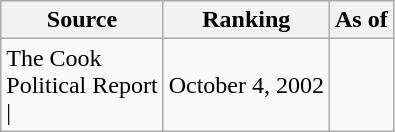<table class="wikitable" style="text-align:center">
<tr>
<th>Source</th>
<th>Ranking</th>
<th>As of</th>
</tr>
<tr>
<td align=left>The Cook<br>Political Report<br>| </td>
<td>October 4, 2002</td>
</tr>
</table>
